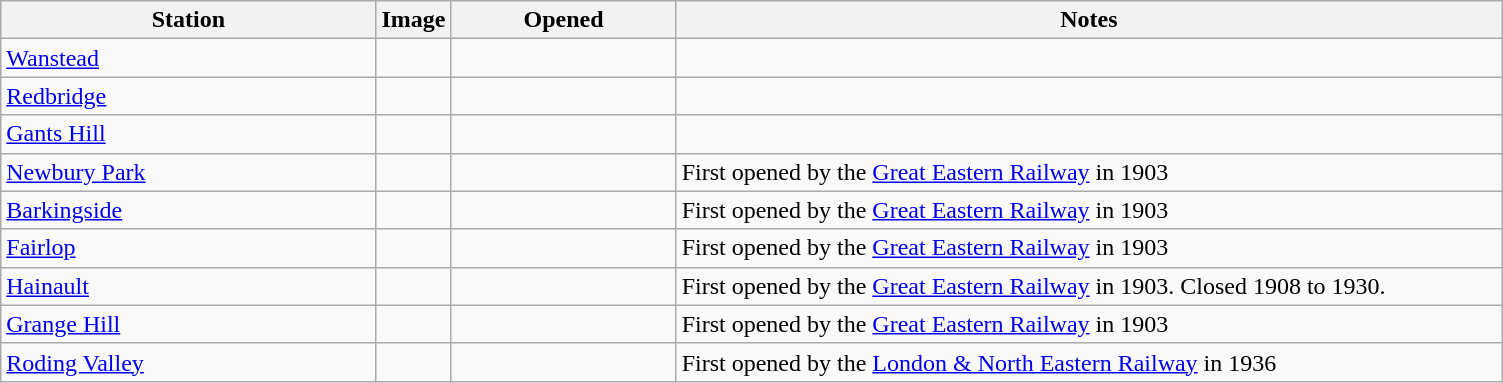<table class="wikitable sortable">
<tr>
<th style="width:25%">Station</th>
<th class="unsortable" style="width:5%">Image</th>
<th style="width:15%">Opened</th>
<th style="width:60%">Notes</th>
</tr>
<tr>
<td><a href='#'>Wanstead</a></td>
<td></td>
<td style="text-align:center"></td>
<td></td>
</tr>
<tr>
<td><a href='#'>Redbridge</a></td>
<td></td>
<td style="text-align:center"></td>
<td></td>
</tr>
<tr>
<td><a href='#'>Gants Hill</a></td>
<td></td>
<td style="text-align:center"></td>
<td></td>
</tr>
<tr>
<td><a href='#'>Newbury Park</a> </td>
<td></td>
<td style="text-align:center"></td>
<td>First opened by the <a href='#'>Great Eastern Railway</a> in 1903</td>
</tr>
<tr>
<td><a href='#'>Barkingside</a></td>
<td></td>
<td style="text-align:center"></td>
<td>First opened by the <a href='#'>Great Eastern Railway</a> in 1903</td>
</tr>
<tr>
<td><a href='#'>Fairlop</a></td>
<td></td>
<td style="text-align:center"></td>
<td>First opened by the <a href='#'>Great Eastern Railway</a> in 1903</td>
</tr>
<tr>
<td><a href='#'>Hainault</a> </td>
<td></td>
<td style="text-align:center"></td>
<td>First opened by the <a href='#'>Great Eastern Railway</a> in 1903. Closed 1908 to 1930.</td>
</tr>
<tr>
<td><a href='#'>Grange Hill</a></td>
<td></td>
<td style="text-align:center"></td>
<td>First opened by the <a href='#'>Great Eastern Railway</a> in 1903</td>
</tr>
<tr>
<td><a href='#'>Roding Valley</a></td>
<td></td>
<td style="text-align:center"></td>
<td>First opened by the <a href='#'>London & North Eastern Railway</a> in 1936</td>
</tr>
</table>
